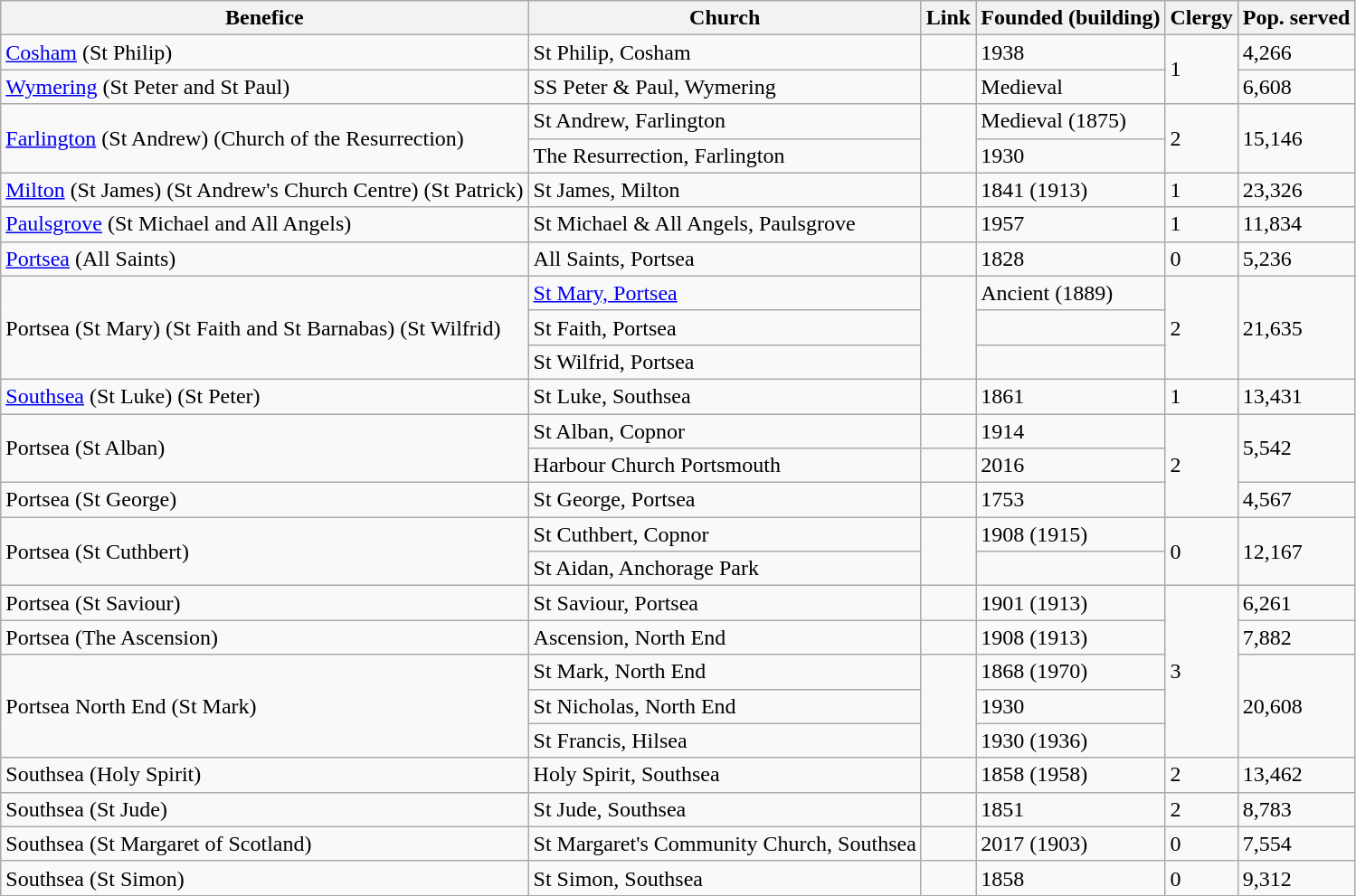<table class="wikitable sortable">
<tr>
<th>Benefice</th>
<th>Church</th>
<th>Link</th>
<th>Founded (building)</th>
<th>Clergy</th>
<th>Pop. served</th>
</tr>
<tr>
<td><a href='#'>Cosham</a> (St Philip)</td>
<td>St Philip, Cosham</td>
<td></td>
<td>1938</td>
<td rowspan="2">1</td>
<td>4,266</td>
</tr>
<tr>
<td><a href='#'>Wymering</a> (St Peter and St Paul)</td>
<td>SS Peter & Paul, Wymering</td>
<td></td>
<td>Medieval</td>
<td>6,608</td>
</tr>
<tr>
<td rowspan="2"><a href='#'>Farlington</a> (St Andrew) (Church of the Resurrection)</td>
<td>St Andrew, Farlington</td>
<td rowspan="2"></td>
<td>Medieval (1875)</td>
<td rowspan="2">2</td>
<td rowspan="2">15,146</td>
</tr>
<tr>
<td>The Resurrection, Farlington</td>
<td>1930</td>
</tr>
<tr>
<td><a href='#'>Milton</a> (St James) (St Andrew's Church Centre) (St Patrick)</td>
<td>St James, Milton</td>
<td></td>
<td>1841 (1913)</td>
<td>1</td>
<td>23,326</td>
</tr>
<tr>
<td><a href='#'>Paulsgrove</a> (St Michael and All Angels)</td>
<td>St Michael & All Angels, Paulsgrove</td>
<td></td>
<td>1957</td>
<td>1</td>
<td>11,834</td>
</tr>
<tr>
<td><a href='#'>Portsea</a> (All Saints)</td>
<td>All Saints, Portsea</td>
<td></td>
<td>1828</td>
<td>0</td>
<td>5,236</td>
</tr>
<tr>
<td rowspan="3">Portsea (St Mary) (St Faith and St Barnabas) (St Wilfrid)</td>
<td><a href='#'>St Mary, Portsea</a></td>
<td rowspan="3"></td>
<td>Ancient (1889)</td>
<td rowspan="3">2</td>
<td rowspan="3">21,635</td>
</tr>
<tr>
<td>St Faith, Portsea</td>
<td></td>
</tr>
<tr>
<td>St Wilfrid, Portsea</td>
<td></td>
</tr>
<tr>
<td><a href='#'>Southsea</a> (St Luke) (St Peter)</td>
<td>St Luke, Southsea</td>
<td></td>
<td>1861</td>
<td>1</td>
<td>13,431</td>
</tr>
<tr>
<td rowspan="2">Portsea (St Alban)</td>
<td>St Alban, Copnor</td>
<td></td>
<td>1914</td>
<td rowspan="3">2</td>
<td rowspan="2">5,542</td>
</tr>
<tr>
<td>Harbour Church Portsmouth</td>
<td></td>
<td>2016</td>
</tr>
<tr>
<td>Portsea (St George)</td>
<td>St George, Portsea</td>
<td></td>
<td>1753</td>
<td>4,567</td>
</tr>
<tr>
<td rowspan="2">Portsea (St Cuthbert)</td>
<td>St Cuthbert, Copnor</td>
<td rowspan="2"></td>
<td>1908 (1915)</td>
<td rowspan="2">0</td>
<td rowspan="2">12,167</td>
</tr>
<tr>
<td>St Aidan, Anchorage Park</td>
<td></td>
</tr>
<tr>
<td>Portsea (St Saviour)</td>
<td>St Saviour, Portsea</td>
<td></td>
<td>1901 (1913)</td>
<td rowspan="5">3</td>
<td>6,261</td>
</tr>
<tr>
<td>Portsea (The Ascension)</td>
<td>Ascension, North End</td>
<td></td>
<td>1908 (1913)</td>
<td>7,882</td>
</tr>
<tr>
<td rowspan="3">Portsea North End (St Mark)</td>
<td>St Mark, North End</td>
<td rowspan="3"></td>
<td>1868 (1970)</td>
<td rowspan="3">20,608</td>
</tr>
<tr>
<td>St Nicholas, North End</td>
<td>1930</td>
</tr>
<tr>
<td>St Francis, Hilsea</td>
<td>1930 (1936)</td>
</tr>
<tr>
<td>Southsea (Holy Spirit)</td>
<td>Holy Spirit, Southsea</td>
<td></td>
<td>1858 (1958)</td>
<td>2</td>
<td>13,462</td>
</tr>
<tr>
<td>Southsea (St Jude)</td>
<td>St Jude, Southsea</td>
<td></td>
<td>1851</td>
<td>2</td>
<td>8,783</td>
</tr>
<tr>
<td>Southsea (St Margaret of Scotland)</td>
<td>St Margaret's Community Church, Southsea</td>
<td></td>
<td>2017 (1903)</td>
<td>0</td>
<td>7,554</td>
</tr>
<tr>
<td>Southsea (St Simon)</td>
<td>St Simon, Southsea</td>
<td></td>
<td>1858</td>
<td>0</td>
<td>9,312</td>
</tr>
</table>
